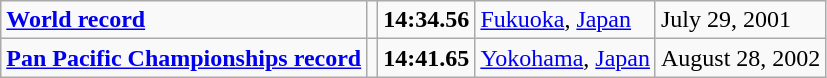<table class="wikitable">
<tr>
<td><strong><a href='#'>World record</a></strong></td>
<td></td>
<td><strong>14:34.56</strong></td>
<td><a href='#'>Fukuoka</a>, <a href='#'>Japan</a></td>
<td>July 29, 2001</td>
</tr>
<tr>
<td><strong><a href='#'>Pan Pacific Championships record</a></strong></td>
<td></td>
<td><strong>14:41.65</strong></td>
<td><a href='#'>Yokohama</a>, <a href='#'>Japan</a></td>
<td>August 28, 2002</td>
</tr>
</table>
